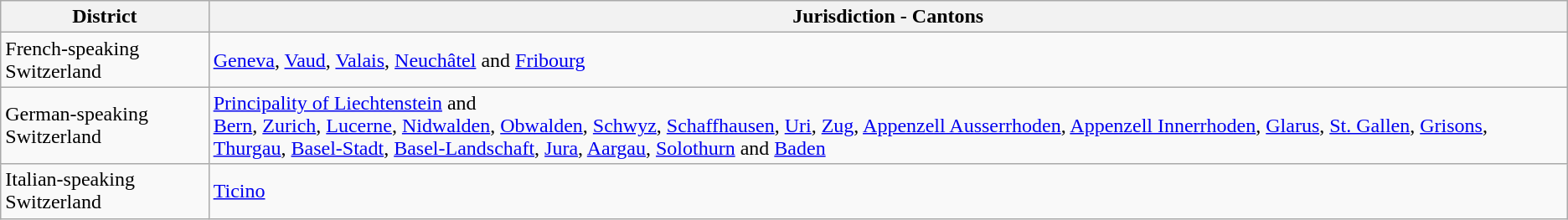<table class="wikitable">
<tr>
<th>District</th>
<th>Jurisdiction - Cantons</th>
</tr>
<tr>
<td>French-speaking Switzerland</td>
<td><a href='#'>Geneva</a>, <a href='#'>Vaud</a>, <a href='#'>Valais</a>, <a href='#'>Neuchâtel</a> and <a href='#'>Fribourg</a></td>
</tr>
<tr>
<td>German-speaking Switzerland</td>
<td><a href='#'>Principality of Liechtenstein</a> and<br> <a href='#'>Bern</a>, <a href='#'>Zurich</a>, <a href='#'>Lucerne</a>, <a href='#'>Nidwalden</a>, <a href='#'>Obwalden</a>, <a href='#'>Schwyz</a>, <a href='#'>Schaffhausen</a>, <a href='#'>Uri</a>, <a href='#'>Zug</a>, <a href='#'>Appenzell Ausserrhoden</a>, <a href='#'>Appenzell Innerrhoden</a>, <a href='#'>Glarus</a>, <a href='#'>St. Gallen</a>, <a href='#'>Grisons</a>, <a href='#'>Thurgau</a>, <a href='#'>Basel-Stadt</a>, <a href='#'>Basel-Landschaft</a>, <a href='#'>Jura</a>, <a href='#'>Aargau</a>, <a href='#'>Solothurn</a> and <a href='#'>Baden</a></td>
</tr>
<tr>
<td>Italian-speaking Switzerland</td>
<td><a href='#'>Ticino</a></td>
</tr>
</table>
